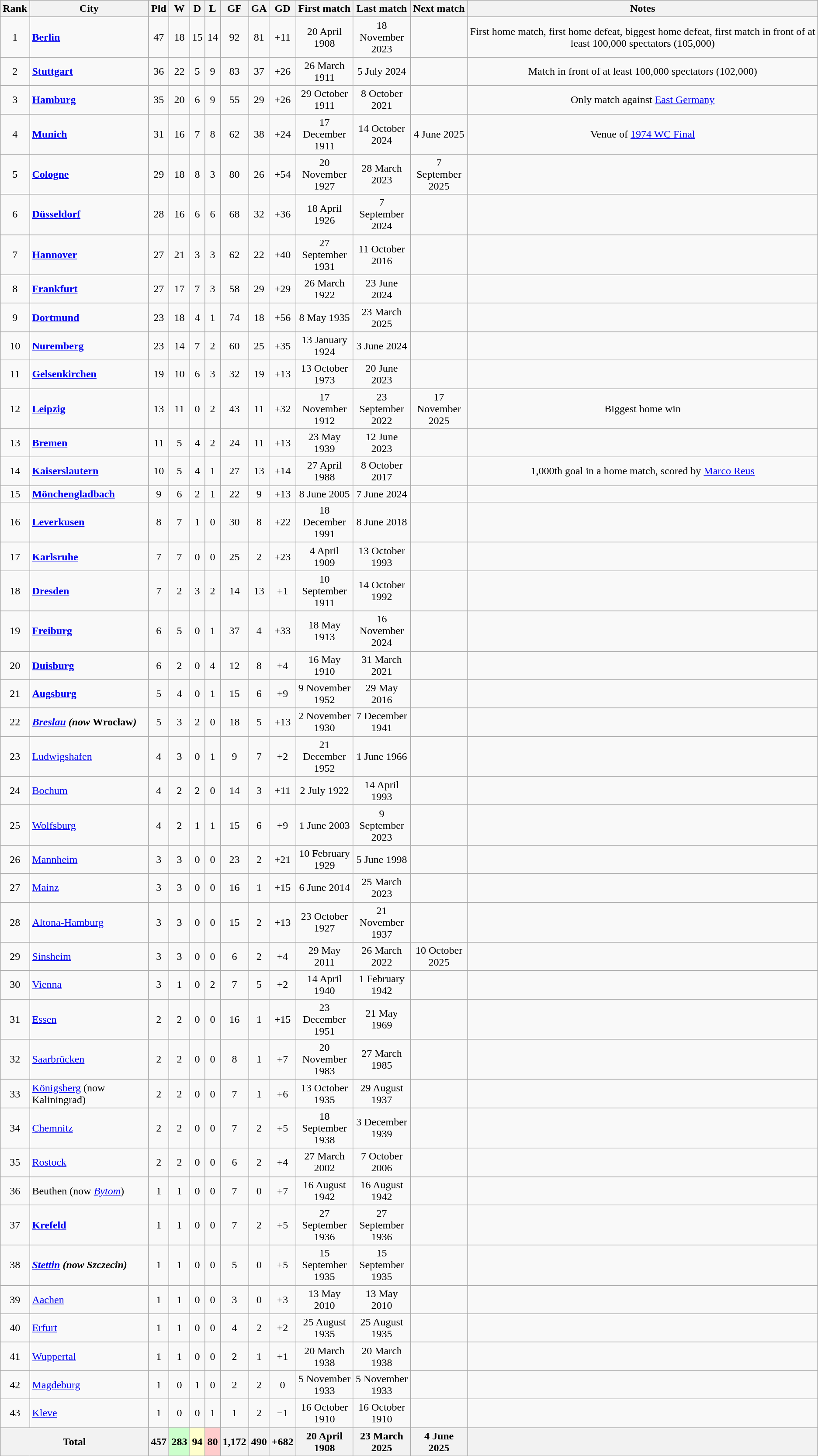<table class="wikitable sortable" style="text-align:center">
<tr>
<th>Rank</th>
<th>City</th>
<th>Pld</th>
<th>W</th>
<th>D</th>
<th>L</th>
<th>GF</th>
<th>GA</th>
<th>GD</th>
<th style="width:80px">First match</th>
<th style="width:80px">Last match</th>
<th style="width:80px">Next match</th>
<th>Notes</th>
</tr>
<tr>
<td>1</td>
<td style="text-align:left"><strong><a href='#'>Berlin</a></strong></td>
<td>47</td>
<td>18</td>
<td>15</td>
<td>14</td>
<td>92</td>
<td>81</td>
<td>+11</td>
<td>20 April 1908</td>
<td>18 November 2023</td>
<td></td>
<td>First home match, first home defeat, biggest home defeat, first match in front of at least 100,000 spectators (105,000)</td>
</tr>
<tr>
<td>2</td>
<td style="text-align:left"><strong><a href='#'>Stuttgart</a></strong></td>
<td>36</td>
<td>22</td>
<td>5</td>
<td>9</td>
<td>83</td>
<td>37</td>
<td>+26</td>
<td>26 March 1911</td>
<td>5 July 2024</td>
<td></td>
<td>Match in front of at least 100,000 spectators (102,000)</td>
</tr>
<tr>
<td>3</td>
<td style="text-align:left"><strong><a href='#'>Hamburg</a></strong></td>
<td>35</td>
<td>20</td>
<td>6</td>
<td>9</td>
<td>55</td>
<td>29</td>
<td>+26</td>
<td>29 October 1911</td>
<td>8 October 2021</td>
<td></td>
<td>Only match against <a href='#'>East Germany</a></td>
</tr>
<tr>
<td>4</td>
<td style="text-align:left"><strong><a href='#'>Munich</a></strong></td>
<td>31</td>
<td>16</td>
<td>7</td>
<td>8</td>
<td>62</td>
<td>38</td>
<td>+24</td>
<td>17 December 1911</td>
<td>14 October 2024</td>
<td>4 June 2025</td>
<td>Venue of <a href='#'>1974 WC Final</a></td>
</tr>
<tr>
<td>5</td>
<td style="text-align:left"><strong><a href='#'>Cologne</a></strong></td>
<td>29</td>
<td>18</td>
<td>8</td>
<td>3</td>
<td>80</td>
<td>26</td>
<td>+54</td>
<td>20 November 1927</td>
<td>28 March 2023</td>
<td>7 September 2025</td>
<td></td>
</tr>
<tr>
<td>6</td>
<td style="text-align:left"><strong><a href='#'>Düsseldorf</a></strong></td>
<td>28</td>
<td>16</td>
<td>6</td>
<td>6</td>
<td>68</td>
<td>32</td>
<td>+36</td>
<td>18 April 1926</td>
<td>7 September 2024</td>
<td></td>
<td></td>
</tr>
<tr>
<td>7</td>
<td style="text-align:left"><strong><a href='#'>Hannover</a></strong></td>
<td>27</td>
<td>21</td>
<td>3</td>
<td>3</td>
<td>62</td>
<td>22</td>
<td>+40</td>
<td>27 September 1931</td>
<td>11 October 2016</td>
<td></td>
<td></td>
</tr>
<tr>
<td>8</td>
<td style="text-align:left"><strong><a href='#'>Frankfurt</a></strong></td>
<td>27</td>
<td>17</td>
<td>7</td>
<td>3</td>
<td>58</td>
<td>29</td>
<td>+29</td>
<td>26 March 1922</td>
<td>23 June 2024</td>
<td></td>
<td></td>
</tr>
<tr>
<td>9</td>
<td style="text-align:left"><strong><a href='#'>Dortmund</a></strong></td>
<td>23</td>
<td>18</td>
<td>4</td>
<td>1</td>
<td>74</td>
<td>18</td>
<td>+56</td>
<td>8 May 1935</td>
<td>23 March 2025</td>
<td></td>
<td></td>
</tr>
<tr>
<td>10</td>
<td style="text-align:left"><strong><a href='#'>Nuremberg</a></strong></td>
<td>23</td>
<td>14</td>
<td>7</td>
<td>2</td>
<td>60</td>
<td>25</td>
<td>+35</td>
<td>13 January 1924</td>
<td>3 June 2024</td>
<td></td>
<td></td>
</tr>
<tr>
<td>11</td>
<td style="text-align:left"><strong><a href='#'>Gelsenkirchen</a></strong></td>
<td>19</td>
<td>10</td>
<td>6</td>
<td>3</td>
<td>32</td>
<td>19</td>
<td>+13</td>
<td>13 October 1973</td>
<td>20 June 2023</td>
<td></td>
<td></td>
</tr>
<tr>
<td>12</td>
<td style="text-align:left"><strong><a href='#'>Leipzig</a></strong></td>
<td>13</td>
<td>11</td>
<td>0</td>
<td>2</td>
<td>43</td>
<td>11</td>
<td>+32</td>
<td>17 November 1912</td>
<td>23 September 2022</td>
<td>17 November 2025</td>
<td>Biggest home win</td>
</tr>
<tr>
<td>13</td>
<td style="text-align:left"><strong><a href='#'>Bremen</a></strong></td>
<td>11</td>
<td>5</td>
<td>4</td>
<td>2</td>
<td>24</td>
<td>11</td>
<td>+13</td>
<td>23 May 1939</td>
<td>12 June 2023</td>
<td></td>
<td></td>
</tr>
<tr>
<td>14</td>
<td style="text-align:left"><strong><a href='#'>Kaiserslautern</a></strong></td>
<td>10</td>
<td>5</td>
<td>4</td>
<td>1</td>
<td>27</td>
<td>13</td>
<td>+14</td>
<td>27 April 1988</td>
<td>8 October 2017</td>
<td></td>
<td>1,000th goal in a home match, scored by <a href='#'>Marco Reus</a></td>
</tr>
<tr>
<td>15</td>
<td style="text-align:left"><strong><a href='#'>Mönchengladbach</a></strong></td>
<td>9</td>
<td>6</td>
<td>2</td>
<td>1</td>
<td>22</td>
<td>9</td>
<td>+13</td>
<td>8 June 2005</td>
<td>7 June 2024</td>
<td></td>
<td></td>
</tr>
<tr>
<td>16</td>
<td style="text-align:left"><strong><a href='#'>Leverkusen</a></strong></td>
<td>8</td>
<td>7</td>
<td>1</td>
<td>0</td>
<td>30</td>
<td>8</td>
<td>+22</td>
<td>18 December 1991</td>
<td>8 June 2018</td>
<td></td>
<td></td>
</tr>
<tr>
<td>17</td>
<td style="text-align:left"><strong><a href='#'>Karlsruhe</a></strong></td>
<td>7</td>
<td>7</td>
<td>0</td>
<td>0</td>
<td>25</td>
<td>2</td>
<td>+23</td>
<td>4 April 1909</td>
<td>13 October 1993</td>
<td></td>
<td></td>
</tr>
<tr>
<td>18</td>
<td style="text-align:left"><strong><a href='#'>Dresden</a></strong></td>
<td>7</td>
<td>2</td>
<td>3</td>
<td>2</td>
<td>14</td>
<td>13</td>
<td>+1</td>
<td>10 September 1911</td>
<td>14 October 1992</td>
<td></td>
<td></td>
</tr>
<tr>
<td>19</td>
<td style="text-align:left"><a href='#'><strong>Freiburg</strong></a></td>
<td>6</td>
<td>5</td>
<td>0</td>
<td>1</td>
<td>37</td>
<td>4</td>
<td>+33</td>
<td>18 May 1913</td>
<td>16 November 2024</td>
<td></td>
<td></td>
</tr>
<tr>
<td>20</td>
<td style="text-align:left"><strong><a href='#'>Duisburg</a></strong></td>
<td>6</td>
<td>2</td>
<td>0</td>
<td>4</td>
<td>12</td>
<td>8</td>
<td>+4</td>
<td>16 May 1910</td>
<td>31 March 2021</td>
<td></td>
<td></td>
</tr>
<tr>
<td>21</td>
<td style="text-align:left"><strong><a href='#'>Augsburg</a></strong></td>
<td>5</td>
<td>4</td>
<td>0</td>
<td>1</td>
<td>15</td>
<td>6</td>
<td>+9</td>
<td>9 November 1952</td>
<td>29 May 2016</td>
<td></td>
<td></td>
</tr>
<tr>
<td>22</td>
<td style="text-align:left"><strong><em><a href='#'>Breslau</a> (now</em></strong> <strong>Wrocław<em>)<strong><em></td>
<td>5</td>
<td>3</td>
<td>2</td>
<td>0</td>
<td>18</td>
<td>5</td>
<td>+13</td>
<td>2 November 1930</td>
<td>7 December 1941</td>
<td></td>
<td></td>
</tr>
<tr>
<td>23</td>
<td style="text-align:left"></strong><a href='#'>Ludwigshafen</a><strong></td>
<td>4</td>
<td>3</td>
<td>0</td>
<td>1</td>
<td>9</td>
<td>7</td>
<td>+2</td>
<td>21 December 1952</td>
<td>1 June 1966</td>
<td></td>
<td></td>
</tr>
<tr>
<td>24</td>
<td style="text-align:left"></strong><a href='#'>Bochum</a><strong></td>
<td>4</td>
<td>2</td>
<td>2</td>
<td>0</td>
<td>14</td>
<td>3</td>
<td>+11</td>
<td>2 July 1922</td>
<td>14 April 1993</td>
<td></td>
<td></td>
</tr>
<tr>
<td>25</td>
<td style="text-align:left"></strong><a href='#'>Wolfsburg</a><strong></td>
<td>4</td>
<td>2</td>
<td>1</td>
<td>1</td>
<td>15</td>
<td>6</td>
<td>+9</td>
<td>1 June 2003</td>
<td>9 September 2023</td>
<td></td>
<td></td>
</tr>
<tr>
<td>26</td>
<td style="text-align:left"></strong><a href='#'>Mannheim</a><strong></td>
<td>3</td>
<td>3</td>
<td>0</td>
<td>0</td>
<td>23</td>
<td>2</td>
<td>+21</td>
<td>10 February 1929</td>
<td>5 June 1998</td>
<td></td>
<td></td>
</tr>
<tr>
<td>27</td>
<td style="text-align:left"></strong><a href='#'>Mainz</a><strong></td>
<td>3</td>
<td>3</td>
<td>0</td>
<td>0</td>
<td>16</td>
<td>1</td>
<td>+15</td>
<td>6 June 2014</td>
<td>25 March 2023</td>
<td></td>
<td></td>
</tr>
<tr>
<td>28</td>
<td style="text-align:left"><a href='#'></strong>Altona-Hamburg<strong></a></td>
<td>3</td>
<td>3</td>
<td>0</td>
<td>0</td>
<td>15</td>
<td>2</td>
<td>+13</td>
<td>23 October 1927</td>
<td>21 November 1937</td>
<td></td>
<td></td>
</tr>
<tr>
<td>29</td>
<td style="text-align:left"></strong><a href='#'>Sinsheim</a><strong></td>
<td>3</td>
<td>3</td>
<td>0</td>
<td>0</td>
<td>6</td>
<td>2</td>
<td>+4</td>
<td>29 May 2011</td>
<td>26 March 2022</td>
<td>10 October 2025</td>
<td></td>
</tr>
<tr>
<td>30</td>
<td style="text-align:left"></em></strong><a href='#'>Vienna</a><strong><em></td>
<td>3</td>
<td>1</td>
<td>0</td>
<td>2</td>
<td>7</td>
<td>5</td>
<td>+2</td>
<td>14 April 1940</td>
<td>1 February 1942</td>
<td></td>
<td></td>
</tr>
<tr>
<td>31</td>
<td style="text-align:left"></strong><a href='#'>Essen</a><strong></td>
<td>2</td>
<td>2</td>
<td>0</td>
<td>0</td>
<td>16</td>
<td>1</td>
<td>+15</td>
<td>23 December 1951</td>
<td>21 May 1969</td>
<td></td>
<td></td>
</tr>
<tr>
<td>32</td>
<td style="text-align:left"></strong><a href='#'>Saarbrücken</a><strong></td>
<td>2</td>
<td>2</td>
<td>0</td>
<td>0</td>
<td>8</td>
<td>1</td>
<td>+7</td>
<td>20 November 1983</td>
<td>27 March 1985</td>
<td></td>
<td></td>
</tr>
<tr>
<td>33</td>
<td style="text-align:left"></em></strong><a href='#'>Königsberg</a> (now Kaliningrad)<strong><em></td>
<td>2</td>
<td>2</td>
<td>0</td>
<td>0</td>
<td>7</td>
<td>1</td>
<td>+6</td>
<td>13 October 1935</td>
<td>29 August 1937</td>
<td></td>
<td></td>
</tr>
<tr>
<td>34</td>
<td style="text-align:left"></strong><a href='#'>Chemnitz</a><strong></td>
<td>2</td>
<td>2</td>
<td>0</td>
<td>0</td>
<td>7</td>
<td>2</td>
<td>+5</td>
<td>18 September 1938</td>
<td>3 December 1939</td>
<td></td>
<td></td>
</tr>
<tr>
<td>35</td>
<td style="text-align:left"></strong><a href='#'>Rostock</a><strong></td>
<td>2</td>
<td>2</td>
<td>0</td>
<td>0</td>
<td>6</td>
<td>2</td>
<td>+4</td>
<td>27 March 2002</td>
<td>7 October 2006</td>
<td></td>
<td></td>
</tr>
<tr>
<td>36</td>
<td style="text-align:left"></em></strong>Beuthen (now<strong><em> </strong><a href='#'>Bytom</a></em>)</em></strong></td>
<td>1</td>
<td>1</td>
<td>0</td>
<td>0</td>
<td>7</td>
<td>0</td>
<td>+7</td>
<td>16 August 1942</td>
<td>16 August 1942</td>
<td></td>
<td></td>
</tr>
<tr>
<td>37</td>
<td style="text-align:left"><strong><a href='#'>Krefeld</a></strong></td>
<td>1</td>
<td>1</td>
<td>0</td>
<td>0</td>
<td>7</td>
<td>2</td>
<td>+5</td>
<td>27 September 1936</td>
<td>27 September 1936</td>
<td></td>
<td></td>
</tr>
<tr>
<td>38</td>
<td style="text-align:left"><strong><a href='#'><em>Stettin</em></a> <em>(now Szczecin)<strong><em></td>
<td>1</td>
<td>1</td>
<td>0</td>
<td>0</td>
<td>5</td>
<td>0</td>
<td>+5</td>
<td>15 September 1935</td>
<td>15 September 1935</td>
<td></td>
<td></td>
</tr>
<tr>
<td>39</td>
<td style="text-align:left"></strong><a href='#'>Aachen</a><strong></td>
<td>1</td>
<td>1</td>
<td>0</td>
<td>0</td>
<td>3</td>
<td>0</td>
<td>+3</td>
<td>13 May 2010</td>
<td>13 May 2010</td>
<td></td>
<td></td>
</tr>
<tr>
<td>40</td>
<td style="text-align:left"></strong><a href='#'>Erfurt</a><strong></td>
<td>1</td>
<td>1</td>
<td>0</td>
<td>0</td>
<td>4</td>
<td>2</td>
<td>+2</td>
<td>25 August 1935</td>
<td>25 August 1935</td>
<td></td>
<td></td>
</tr>
<tr>
<td>41</td>
<td style="text-align:left"></strong><a href='#'>Wuppertal</a><strong></td>
<td>1</td>
<td>1</td>
<td>0</td>
<td>0</td>
<td>2</td>
<td>1</td>
<td>+1</td>
<td>20 March 1938</td>
<td>20 March 1938</td>
<td></td>
<td></td>
</tr>
<tr>
<td>42</td>
<td style="text-align:left"></strong><a href='#'>Magdeburg</a><strong></td>
<td>1</td>
<td>0</td>
<td>1</td>
<td>0</td>
<td>2</td>
<td>2</td>
<td>0</td>
<td>5 November 1933</td>
<td>5 November 1933</td>
<td></td>
<td></td>
</tr>
<tr>
<td>43</td>
<td style="text-align:left"></strong><a href='#'>Kleve</a><strong></td>
<td>1</td>
<td>0</td>
<td>0</td>
<td>1</td>
<td>1</td>
<td>2</td>
<td>−1</td>
<td>16 October 1910</td>
<td>16 October 1910</td>
<td></td>
<td></td>
</tr>
<tr class="sortbottom">
<th colspan="2">Total</th>
<th>457</th>
<th style="background:#CCFFCC">283</th>
<th style="background:#FFFFCC">94</th>
<th style="background:#FFCCCC">80</th>
<th>1,172</th>
<th>490</th>
<th>+682</th>
<th>20 April 1908</th>
<th>23 March 2025</th>
<th>4 June 2025</th>
<th></th>
</tr>
</table>
